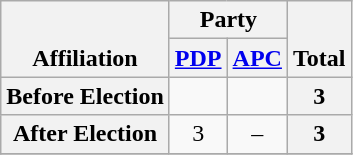<table class=wikitable style="text-align:center">
<tr style="vertical-align:bottom;">
<th rowspan=2>Affiliation</th>
<th colspan=2>Party</th>
<th rowspan=2>Total</th>
</tr>
<tr>
<th><a href='#'>PDP</a></th>
<th><a href='#'>APC</a></th>
</tr>
<tr>
<th>Before Election</th>
<td></td>
<td></td>
<th>3</th>
</tr>
<tr>
<th>After Election</th>
<td>3</td>
<td>–</td>
<th>3</th>
</tr>
<tr>
</tr>
</table>
